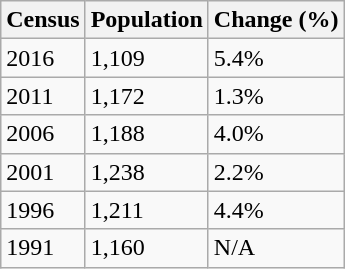<table class="wikitable">
<tr>
<th>Census</th>
<th>Population</th>
<th>Change (%)</th>
</tr>
<tr>
<td>2016</td>
<td>1,109</td>
<td> 5.4%</td>
</tr>
<tr>
<td>2011</td>
<td>1,172</td>
<td> 1.3%</td>
</tr>
<tr>
<td>2006</td>
<td>1,188</td>
<td> 4.0%</td>
</tr>
<tr>
<td>2001</td>
<td>1,238</td>
<td> 2.2%</td>
</tr>
<tr>
<td>1996</td>
<td>1,211</td>
<td> 4.4%</td>
</tr>
<tr>
<td>1991</td>
<td>1,160</td>
<td>N/A</td>
</tr>
</table>
